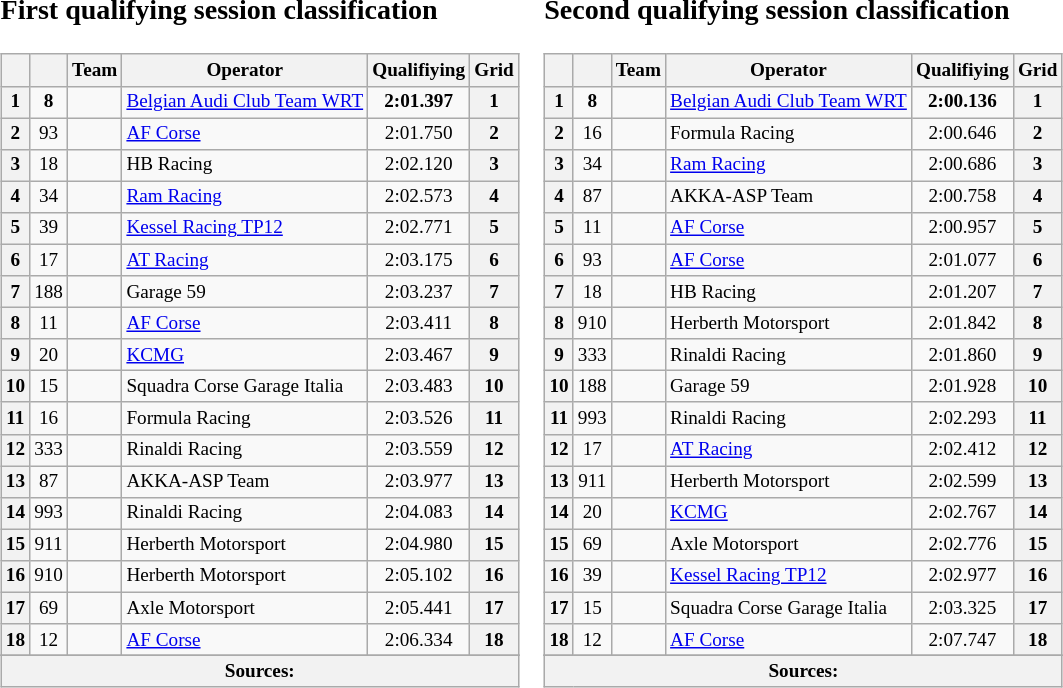<table>
<tr>
<td><br><table>
</table>
<h3>First qualifying session classification</h3><table class="wikitable sortable" style="font-size:80%;">
<tr>
<th scope="col"></th>
<th scope="col" class="wikitable unsortable"></th>
<th scope="col" class="wikitable unsortable">Team</th>
<th scope="col" class="wikitable unsortable">Operator</th>
<th scope="col">Qualifiying</th>
<th scope="col">Grid</th>
</tr>
<tr>
<th scope="row">1</th>
<td align="center"><strong>8</strong></td>
<td><strong></strong></td>
<td><a href='#'>Belgian Audi Club Team WRT</a></td>
<td align="center"><strong>2:01.397</strong></td>
<th align="center">1</th>
</tr>
<tr>
<th scope="row">2</th>
<td align="center">93</td>
<td></td>
<td><a href='#'>AF Corse</a></td>
<td align="center">2:01.750</td>
<th align="center">2</th>
</tr>
<tr>
<th scope="row">3</th>
<td align="center">18</td>
<td></td>
<td>HB Racing</td>
<td align="center">2:02.120</td>
<th align="center">3</th>
</tr>
<tr>
<th scope="row">4</th>
<td align="center">34</td>
<td></td>
<td><a href='#'>Ram Racing</a></td>
<td align="center">2:02.573</td>
<th align="center">4</th>
</tr>
<tr>
<th scope="row">5</th>
<td align="center">39</td>
<td></td>
<td><a href='#'>Kessel Racing TP12</a></td>
<td align="center">2:02.771</td>
<th align="center">5</th>
</tr>
<tr>
<th scope="row">6</th>
<td align="center">17</td>
<td></td>
<td><a href='#'>AT Racing</a></td>
<td align="center">2:03.175</td>
<th align="center">6</th>
</tr>
<tr>
<th scope="row">7</th>
<td align="center">188</td>
<td></td>
<td>Garage 59</td>
<td align="center">2:03.237</td>
<th align="center">7</th>
</tr>
<tr>
<th scope="row">8</th>
<td align="center">11</td>
<td></td>
<td><a href='#'>AF Corse</a></td>
<td align="center">2:03.411</td>
<th align="center">8</th>
</tr>
<tr>
<th scope="row">9</th>
<td align="center">20</td>
<td></td>
<td><a href='#'>KCMG</a></td>
<td align="center">2:03.467</td>
<th align="center">9</th>
</tr>
<tr>
<th scope="row">10</th>
<td align="center">15</td>
<td></td>
<td>Squadra Corse Garage Italia</td>
<td align="center">2:03.483</td>
<th align="center">10</th>
</tr>
<tr>
<th scope="row">11</th>
<td align="center">16</td>
<td></td>
<td>Formula Racing</td>
<td align="center">2:03.526</td>
<th align="center">11</th>
</tr>
<tr>
<th scope="row">12</th>
<td align="center">333</td>
<td></td>
<td>Rinaldi Racing</td>
<td align="center">2:03.559</td>
<th align="center">12</th>
</tr>
<tr>
<th scope="row">13</th>
<td align="center">87</td>
<td></td>
<td>AKKA-ASP Team</td>
<td align="center">2:03.977</td>
<th align="center">13</th>
</tr>
<tr>
<th scope="row">14</th>
<td align="center">993</td>
<td></td>
<td>Rinaldi Racing</td>
<td align="center">2:04.083</td>
<th align="center">14</th>
</tr>
<tr>
<th scope="row">15</th>
<td align="center">911</td>
<td></td>
<td>Herberth Motorsport</td>
<td align="center">2:04.980</td>
<th align="center">15</th>
</tr>
<tr>
<th scope="row">16</th>
<td align="center">910</td>
<td></td>
<td>Herberth Motorsport</td>
<td align="center">2:05.102</td>
<th align="center">16</th>
</tr>
<tr>
<th scope="row">17</th>
<td align="center">69</td>
<td></td>
<td>Axle Motorsport</td>
<td align="center">2:05.441</td>
<th align="center">17</th>
</tr>
<tr>
<th scope="row">18</th>
<td align="center">12</td>
<td></td>
<td><a href='#'>AF Corse</a></td>
<td align="center">2:06.334</td>
<th align="center">18</th>
</tr>
<tr>
</tr>
<tr>
<th colspan="6">Sources:</th>
</tr>
</table>
</td>
<td valign="top"><br><table>
</table>
<h3>Second qualifying session classification</h3><table class="wikitable sortable" style="font-size:80%;">
<tr>
<th scope="col"></th>
<th scope="col" class="wikitable unsortable"></th>
<th scope="col" class="wikitable unsortable">Team</th>
<th scope="col" class="wikitable unsortable">Operator</th>
<th scope="col">Qualifiying</th>
<th scope="col">Grid</th>
</tr>
<tr>
<th scope="row">1</th>
<td align="center"><strong>8</strong></td>
<td><strong></strong></td>
<td><a href='#'>Belgian Audi Club Team WRT</a></td>
<td align="center"><strong>2:00.136</strong></td>
<th align="center">1</th>
</tr>
<tr>
<th scope="row">2</th>
<td align="center">16</td>
<td></td>
<td>Formula Racing</td>
<td align="center">2:00.646</td>
<th align="center">2</th>
</tr>
<tr>
<th scope="row">3</th>
<td align="center">34</td>
<td></td>
<td><a href='#'>Ram Racing</a></td>
<td align="center">2:00.686</td>
<th align="center">3</th>
</tr>
<tr>
<th scope="row">4</th>
<td align="center">87</td>
<td></td>
<td>AKKA-ASP Team</td>
<td align="center">2:00.758</td>
<th align="center">4</th>
</tr>
<tr>
<th scope="row">5</th>
<td align="center">11</td>
<td></td>
<td><a href='#'>AF Corse</a></td>
<td align="center">2:00.957</td>
<th align="center">5</th>
</tr>
<tr>
<th scope="row">6</th>
<td align="center">93</td>
<td></td>
<td><a href='#'>AF Corse</a></td>
<td align="center">2:01.077</td>
<th align="center">6</th>
</tr>
<tr>
<th scope="row">7</th>
<td align="center">18</td>
<td></td>
<td>HB Racing</td>
<td align="center">2:01.207</td>
<th align="center">7</th>
</tr>
<tr>
<th scope="row">8</th>
<td align="center">910</td>
<td></td>
<td>Herberth Motorsport</td>
<td align="center">2:01.842</td>
<th align="center">8</th>
</tr>
<tr>
<th scope="row">9</th>
<td align="center">333</td>
<td></td>
<td>Rinaldi Racing</td>
<td align="center">2:01.860</td>
<th align="center">9</th>
</tr>
<tr>
<th scope="row">10</th>
<td align="center">188</td>
<td></td>
<td>Garage 59</td>
<td align="center">2:01.928</td>
<th align="center">10</th>
</tr>
<tr>
<th scope="row">11</th>
<td align="center">993</td>
<td></td>
<td>Rinaldi Racing</td>
<td align="center">2:02.293</td>
<th align="center">11</th>
</tr>
<tr>
<th scope="row">12</th>
<td align="center">17</td>
<td></td>
<td><a href='#'>AT Racing</a></td>
<td align="center">2:02.412</td>
<th align="center">12</th>
</tr>
<tr>
<th scope="row">13</th>
<td align="center">911</td>
<td></td>
<td>Herberth Motorsport</td>
<td align="center">2:02.599</td>
<th align="center">13</th>
</tr>
<tr>
<th scope="row">14</th>
<td align="center">20</td>
<td></td>
<td><a href='#'>KCMG</a></td>
<td align="center">2:02.767</td>
<th align="center">14</th>
</tr>
<tr>
<th scope="row">15</th>
<td align="center">69</td>
<td></td>
<td>Axle Motorsport</td>
<td align="center">2:02.776</td>
<th align="center">15</th>
</tr>
<tr>
<th scope="row">16</th>
<td align="center">39</td>
<td></td>
<td><a href='#'>Kessel Racing TP12</a></td>
<td align="center">2:02.977</td>
<th align="center">16</th>
</tr>
<tr>
<th scope="row">17</th>
<td align="center">15</td>
<td></td>
<td>Squadra Corse Garage Italia</td>
<td align="center">2:03.325</td>
<th align="center">17</th>
</tr>
<tr>
<th scope="row">18</th>
<td align="center">12</td>
<td></td>
<td><a href='#'>AF Corse</a></td>
<td align="center">2:07.747</td>
<th align="center">18</th>
</tr>
<tr>
</tr>
<tr>
<th colspan="6">Sources:</th>
</tr>
</table>
</td>
</tr>
</table>
